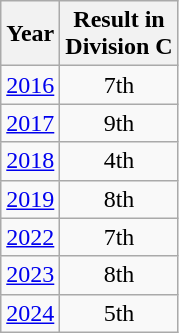<table class="wikitable" style="text-align:center">
<tr>
<th>Year</th>
<th>Result in<br>Division C</th>
</tr>
<tr>
<td><a href='#'>2016</a></td>
<td>7th</td>
</tr>
<tr>
<td><a href='#'>2017</a></td>
<td>9th</td>
</tr>
<tr>
<td><a href='#'>2018</a></td>
<td>4th</td>
</tr>
<tr>
<td><a href='#'>2019</a></td>
<td>8th</td>
</tr>
<tr>
<td><a href='#'>2022</a></td>
<td>7th</td>
</tr>
<tr>
<td><a href='#'>2023</a></td>
<td>8th</td>
</tr>
<tr>
<td><a href='#'>2024</a></td>
<td>5th</td>
</tr>
</table>
